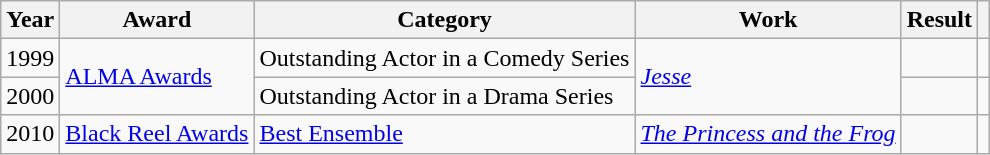<table class="wikitable">
<tr>
<th>Year</th>
<th>Award</th>
<th>Category</th>
<th>Work</th>
<th>Result</th>
<th></th>
</tr>
<tr>
<td>1999</td>
<td rowspan=2><a href='#'>ALMA Awards</a></td>
<td>Outstanding Actor in a Comedy Series</td>
<td rowspan=2><em><a href='#'>Jesse</a></em></td>
<td></td>
<td></td>
</tr>
<tr>
<td>2000</td>
<td>Outstanding Actor in a Drama Series</td>
<td></td>
<td></td>
</tr>
<tr>
<td>2010</td>
<td><a href='#'>Black Reel Awards</a></td>
<td><a href='#'>Best Ensemble</a></td>
<td><em><a href='#'>The Princess and the Frog</a></em></td>
<td></td>
<td></td>
</tr>
</table>
